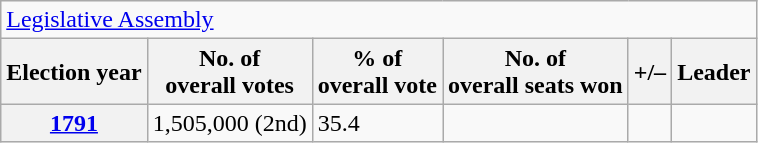<table class=wikitable>
<tr>
<td colspan=6><a href='#'>Legislative Assembly</a></td>
</tr>
<tr>
<th>Election year</th>
<th>No. of<br>overall votes</th>
<th>% of<br>overall vote</th>
<th>No. of<br>overall seats won</th>
<th>+/–</th>
<th>Leader</th>
</tr>
<tr>
<th><a href='#'>1791</a></th>
<td>1,505,000 (2nd)</td>
<td>35.4</td>
<td></td>
<td></td>
<td></td>
</tr>
</table>
